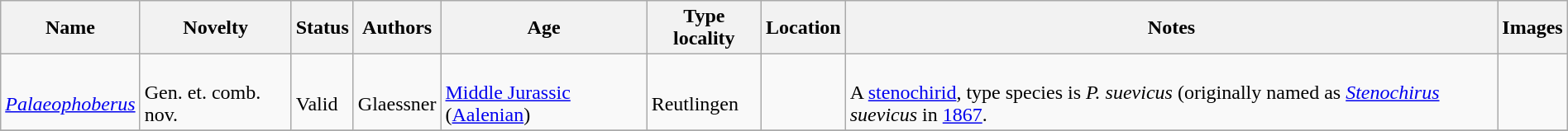<table class="wikitable sortable" align="center" width="100%">
<tr>
<th>Name</th>
<th>Novelty</th>
<th>Status</th>
<th>Authors</th>
<th>Age</th>
<th>Type locality</th>
<th>Location</th>
<th>Notes</th>
<th>Images</th>
</tr>
<tr>
<td><br><em><a href='#'>Palaeophoberus</a></em></td>
<td><br>Gen. et. comb. nov.</td>
<td><br>Valid</td>
<td><br>Glaessner</td>
<td><br><a href='#'>Middle Jurassic</a> (<a href='#'>Aalenian</a>)</td>
<td><br>Reutlingen</td>
<td><br></td>
<td><br>A <a href='#'>stenochirid</a>, type species is <em>P. suevicus</em> (originally named as <em><a href='#'>Stenochirus</a> suevicus</em> in <a href='#'>1867</a>.</td>
<td></td>
</tr>
<tr>
</tr>
</table>
